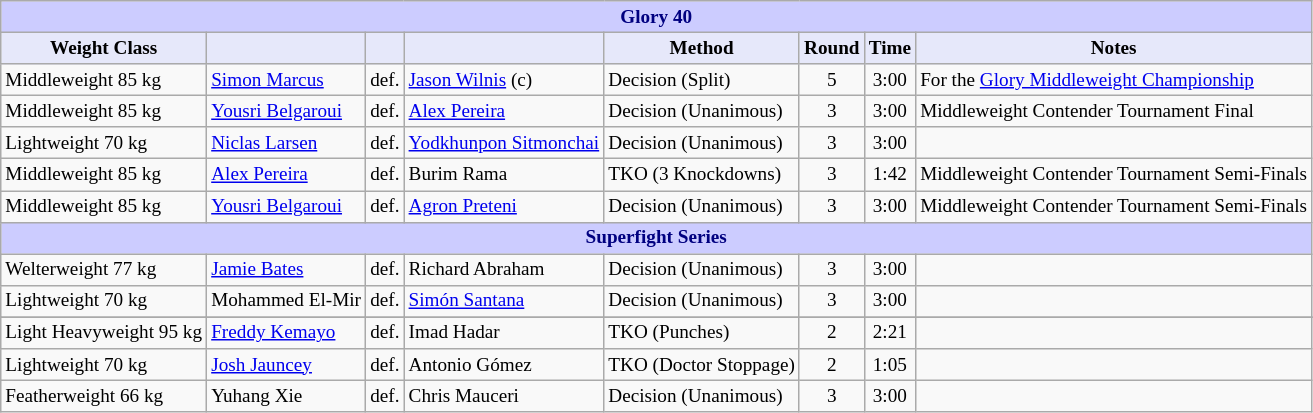<table class="wikitable" style="font-size: 80%;">
<tr>
<th colspan="8" style="background-color: #ccf; color: #000080; text-align: center;"><strong>Glory 40</strong></th>
</tr>
<tr>
<th colspan="1" style="background-color: #E6E8FA; color: #000000; text-align: center;">Weight Class</th>
<th colspan="1" style="background-color: #E6E8FA; color: #000000; text-align: center;"></th>
<th colspan="1" style="background-color: #E6E8FA; color: #000000; text-align: center;"></th>
<th colspan="1" style="background-color: #E6E8FA; color: #000000; text-align: center;"></th>
<th colspan="1" style="background-color: #E6E8FA; color: #000000; text-align: center;">Method</th>
<th colspan="1" style="background-color: #E6E8FA; color: #000000; text-align: center;">Round</th>
<th colspan="1" style="background-color: #E6E8FA; color: #000000; text-align: center;">Time</th>
<th colspan="1" style="background-color: #E6E8FA; color: #000000; text-align: center;">Notes</th>
</tr>
<tr>
<td>Middleweight 85 kg</td>
<td> <a href='#'>Simon Marcus</a></td>
<td align=center>def.</td>
<td> <a href='#'>Jason Wilnis</a> (c)</td>
<td>Decision (Split)</td>
<td align=center>5</td>
<td align=center>3:00</td>
<td>For the <a href='#'>Glory Middleweight Championship</a></td>
</tr>
<tr>
<td>Middleweight 85 kg</td>
<td> <a href='#'>Yousri Belgaroui</a></td>
<td align=center>def.</td>
<td> <a href='#'>Alex Pereira</a></td>
<td>Decision (Unanimous)</td>
<td align=center>3</td>
<td align=center>3:00</td>
<td>Middleweight Contender Tournament Final</td>
</tr>
<tr>
<td>Lightweight 70 kg</td>
<td> <a href='#'>Niclas Larsen</a></td>
<td align=center>def.</td>
<td> <a href='#'>Yodkhunpon Sitmonchai</a></td>
<td>Decision (Unanimous)</td>
<td align=center>3</td>
<td align=center>3:00</td>
<td></td>
</tr>
<tr>
<td>Middleweight 85 kg</td>
<td> <a href='#'>Alex Pereira</a></td>
<td align=center>def.</td>
<td> Burim Rama</td>
<td>TKO (3 Knockdowns)</td>
<td align=center>3</td>
<td align=center>1:42</td>
<td>Middleweight Contender Tournament Semi-Finals</td>
</tr>
<tr>
<td>Middleweight 85 kg</td>
<td> <a href='#'>Yousri Belgaroui</a></td>
<td align=center>def.</td>
<td> <a href='#'>Agron Preteni</a></td>
<td>Decision (Unanimous)</td>
<td align=center>3</td>
<td align=center>3:00</td>
<td>Middleweight Contender Tournament Semi-Finals</td>
</tr>
<tr>
<th colspan="8" style="background-color: #ccf; color: #000080; text-align: center;"><strong>Superfight Series</strong></th>
</tr>
<tr>
<td>Welterweight 77 kg</td>
<td> <a href='#'>Jamie Bates</a></td>
<td align=center>def.</td>
<td> Richard Abraham</td>
<td>Decision (Unanimous)</td>
<td align=center>3</td>
<td align=center>3:00</td>
<td></td>
</tr>
<tr>
<td>Lightweight 70 kg</td>
<td> Mohammed El-Mir</td>
<td align=center>def.</td>
<td> <a href='#'>Simón Santana</a></td>
<td>Decision (Unanimous)</td>
<td align=center>3</td>
<td align=center>3:00</td>
<td></td>
</tr>
<tr>
</tr>
<tr>
<td>Light Heavyweight 95 kg</td>
<td> <a href='#'>Freddy Kemayo</a></td>
<td align=center>def.</td>
<td> Imad Hadar</td>
<td>TKO (Punches)</td>
<td align=center>2</td>
<td align=center>2:21</td>
<td></td>
</tr>
<tr>
<td>Lightweight 70 kg</td>
<td> <a href='#'>Josh Jauncey</a></td>
<td align=center>def.</td>
<td> Antonio Gómez</td>
<td>TKO (Doctor Stoppage)</td>
<td align=center>2</td>
<td align=center>1:05</td>
<td></td>
</tr>
<tr>
<td>Featherweight 66 kg</td>
<td> Yuhang Xie</td>
<td align=center>def.</td>
<td> Chris Mauceri</td>
<td>Decision (Unanimous)</td>
<td align=center>3</td>
<td align=center>3:00</td>
<td></td>
</tr>
</table>
